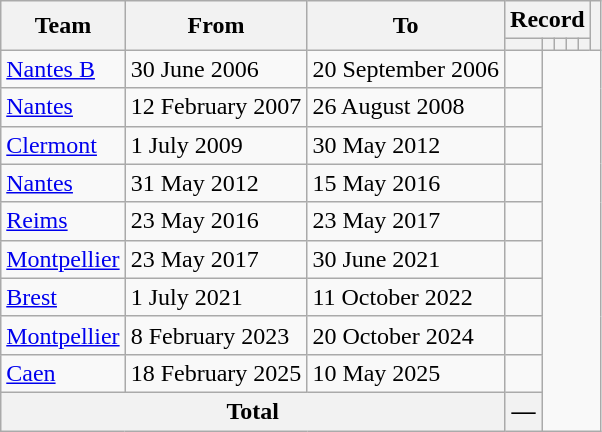<table class="wikitable" style="text-align: center">
<tr>
<th rowspan="2">Team</th>
<th rowspan="2">From</th>
<th rowspan="2">To</th>
<th colspan="5">Record</th>
<th rowspan=2></th>
</tr>
<tr>
<th></th>
<th></th>
<th></th>
<th></th>
<th></th>
</tr>
<tr>
<td align="left"><a href='#'>Nantes B</a></td>
<td align=left>30 June 2006</td>
<td align=left>20 September 2006<br></td>
<td></td>
</tr>
<tr>
<td align="left"><a href='#'>Nantes</a></td>
<td align=left>12 February 2007</td>
<td align=left>26 August 2008<br></td>
<td></td>
</tr>
<tr>
<td align="left"><a href='#'>Clermont</a></td>
<td align=left>1 July 2009</td>
<td align=left>30 May 2012<br></td>
<td></td>
</tr>
<tr>
<td align="left"><a href='#'>Nantes</a></td>
<td align=left>31 May 2012</td>
<td align=left>15 May 2016<br></td>
<td></td>
</tr>
<tr>
<td align="left"><a href='#'>Reims</a></td>
<td align=left>23 May 2016</td>
<td align=left>23 May 2017<br></td>
<td></td>
</tr>
<tr>
<td align="left"><a href='#'>Montpellier</a></td>
<td align=left>23 May 2017</td>
<td align=left>30 June 2021<br></td>
<td></td>
</tr>
<tr>
<td align="left"><a href='#'>Brest</a></td>
<td align=left>1 July 2021</td>
<td align=left>11 October 2022<br></td>
<td></td>
</tr>
<tr>
<td align="left"><a href='#'>Montpellier</a></td>
<td align=left>8 February 2023</td>
<td align=left>20 October 2024<br></td>
<td></td>
</tr>
<tr>
<td align="left"><a href='#'>Caen</a></td>
<td align=left>18 February 2025</td>
<td align=left>10 May 2025<br></td>
<td></td>
</tr>
<tr>
<th colspan="3">Total<br></th>
<th>—</th>
</tr>
</table>
